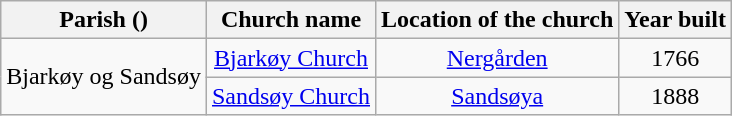<table class="wikitable" style="text-align:center">
<tr>
<th>Parish ()</th>
<th>Church name</th>
<th>Location of the church</th>
<th>Year built</th>
</tr>
<tr>
<td rowspan="2">Bjarkøy og Sandsøy</td>
<td><a href='#'>Bjarkøy Church</a></td>
<td><a href='#'>Nergården</a></td>
<td>1766</td>
</tr>
<tr>
<td><a href='#'>Sandsøy Church</a></td>
<td><a href='#'>Sandsøya</a></td>
<td>1888</td>
</tr>
</table>
